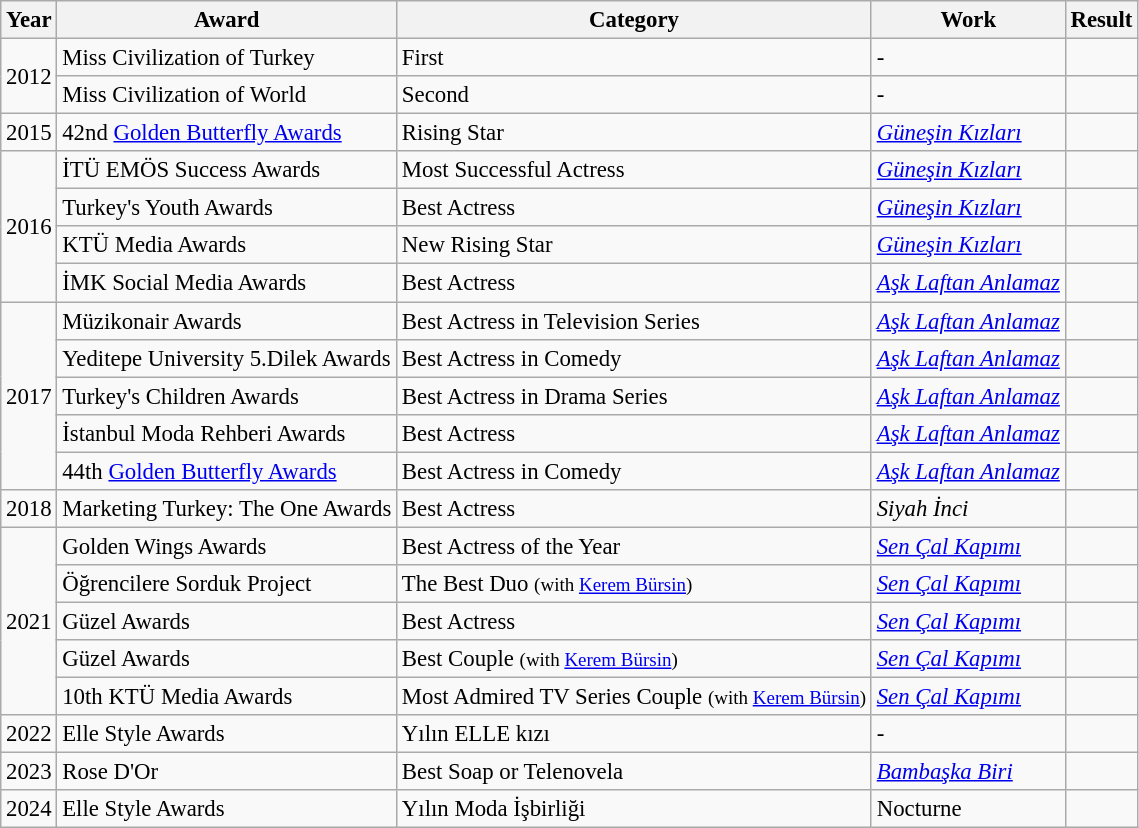<table class="wikitable" style="font-size: 95%;">
<tr>
<th>Year</th>
<th>Award</th>
<th>Category</th>
<th>Work</th>
<th>Result</th>
</tr>
<tr>
<td rowspan=2>2012</td>
<td>Miss Civilization of Turkey</td>
<td>First</td>
<td>-</td>
<td></td>
</tr>
<tr>
<td>Miss Civilization of World</td>
<td>Second</td>
<td>-</td>
<td></td>
</tr>
<tr>
<td rowspan=1>2015</td>
<td>42nd <a href='#'>Golden Butterfly Awards</a></td>
<td>Rising Star</td>
<td><em><a href='#'>Güneşin Kızları</a></em></td>
<td></td>
</tr>
<tr>
<td rowspan=4>2016</td>
<td>İTÜ EMÖS Success Awards</td>
<td>Most Successful Actress</td>
<td><em><a href='#'>Güneşin Kızları</a></em></td>
<td></td>
</tr>
<tr>
<td>Turkey's Youth Awards</td>
<td>Best Actress</td>
<td><em><a href='#'>Güneşin Kızları</a></em></td>
<td></td>
</tr>
<tr>
<td>KTÜ Media Awards</td>
<td>New Rising Star</td>
<td><em><a href='#'>Güneşin Kızları</a></em></td>
<td></td>
</tr>
<tr>
<td>İMK Social Media Awards</td>
<td>Best Actress</td>
<td><em><a href='#'>Aşk Laftan Anlamaz</a></em></td>
<td></td>
</tr>
<tr>
<td rowspan=5>2017</td>
<td>Müzikonair Awards</td>
<td>Best Actress in Television Series</td>
<td><em><a href='#'>Aşk Laftan Anlamaz</a></em></td>
<td></td>
</tr>
<tr>
<td>Yeditepe University 5.Dilek Awards</td>
<td>Best Actress in Comedy</td>
<td><em><a href='#'>Aşk Laftan Anlamaz</a></em></td>
<td></td>
</tr>
<tr>
<td>Turkey's Children Awards</td>
<td>Best Actress in Drama Series</td>
<td><em><a href='#'>Aşk Laftan Anlamaz</a></em></td>
<td></td>
</tr>
<tr>
<td>İstanbul Moda Rehberi Awards</td>
<td>Best Actress</td>
<td><em><a href='#'>Aşk Laftan Anlamaz</a></em></td>
<td></td>
</tr>
<tr>
<td>44th <a href='#'>Golden Butterfly Awards</a></td>
<td>Best Actress in Comedy</td>
<td><em><a href='#'>Aşk Laftan Anlamaz</a></em></td>
<td></td>
</tr>
<tr>
<td rowspan=1>2018</td>
<td>Marketing Turkey: The One Awards</td>
<td>Best Actress</td>
<td><em>Siyah İnci</em></td>
<td></td>
</tr>
<tr>
<td rowspan=5>2021</td>
<td>Golden Wings Awards</td>
<td>Best Actress of the Year</td>
<td><em><a href='#'>Sen Çal Kapımı</a></em></td>
<td></td>
</tr>
<tr>
<td>Öğrencilere Sorduk Project</td>
<td>The Best Duo <small>(with <a href='#'>Kerem Bürsin</a>)</small></td>
<td><em><a href='#'>Sen Çal Kapımı</a></em></td>
<td></td>
</tr>
<tr>
<td>Güzel Awards</td>
<td>Best Actress</td>
<td><em><a href='#'>Sen Çal Kapımı</a></em></td>
<td></td>
</tr>
<tr>
<td>Güzel Awards</td>
<td>Best Couple <small>(with <a href='#'>Kerem Bürsin</a>)</small></td>
<td><em><a href='#'>Sen Çal Kapımı</a></em></td>
<td></td>
</tr>
<tr>
<td>10th KTÜ Media Awards</td>
<td>Most Admired TV Series Couple <small>(with <a href='#'>Kerem Bürsin</a>)</small></td>
<td><em><a href='#'>Sen Çal Kapımı</a></em></td>
<td></td>
</tr>
<tr>
<td>2022</td>
<td>Elle Style Awards</td>
<td>Yılın ELLE kızı</td>
<td>-</td>
<td></td>
</tr>
<tr>
<td>2023</td>
<td>Rose D'Or</td>
<td>Best Soap or Telenovela</td>
<td><em><a href='#'>Bambaşka Biri</a></em></td>
<td></td>
</tr>
<tr>
<td>2024</td>
<td>Elle Style Awards</td>
<td>Yılın Moda İşbirliği</td>
<td>Nocturne</td>
<td></td>
</tr>
</table>
